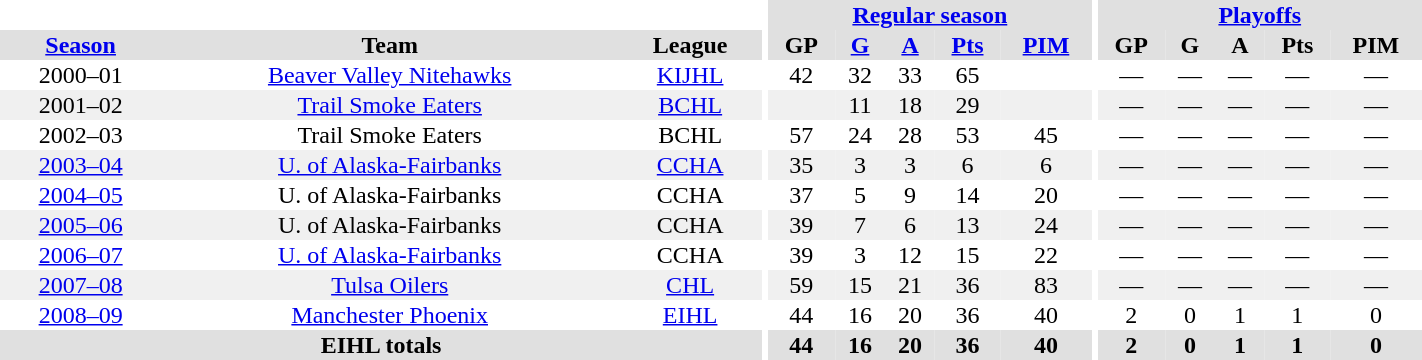<table border="0" cellpadding="1" cellspacing="0" style="text-align:center; width:75%">
<tr bgcolor="#e0e0e0">
<th colspan="3" bgcolor="#ffffff"></th>
<th rowspan="99" bgcolor="#ffffff"></th>
<th colspan="5"><a href='#'>Regular season</a></th>
<th rowspan="99" bgcolor="#ffffff"></th>
<th colspan="5"><a href='#'>Playoffs</a></th>
</tr>
<tr bgcolor="#e0e0e0">
<th><a href='#'>Season</a></th>
<th>Team</th>
<th>League</th>
<th>GP</th>
<th><a href='#'>G</a></th>
<th><a href='#'>A</a></th>
<th><a href='#'>Pts</a></th>
<th><a href='#'>PIM</a></th>
<th>GP</th>
<th>G</th>
<th>A</th>
<th>Pts</th>
<th>PIM</th>
</tr>
<tr ALIGN="center">
<td>2000–01</td>
<td><a href='#'>Beaver Valley Nitehawks</a></td>
<td><a href='#'>KIJHL</a></td>
<td>42</td>
<td>32</td>
<td>33</td>
<td>65</td>
<td></td>
<td>—</td>
<td>—</td>
<td>—</td>
<td>—</td>
<td>—</td>
</tr>
<tr ALIGN="center" bgcolor="#f0f0f0">
<td>2001–02</td>
<td><a href='#'>Trail Smoke Eaters</a></td>
<td><a href='#'>BCHL</a></td>
<td></td>
<td>11</td>
<td>18</td>
<td>29</td>
<td></td>
<td>—</td>
<td>—</td>
<td>—</td>
<td>—</td>
<td>—</td>
</tr>
<tr ALIGN="center">
<td>2002–03</td>
<td>Trail Smoke Eaters</td>
<td>BCHL</td>
<td>57</td>
<td>24</td>
<td>28</td>
<td>53</td>
<td>45</td>
<td>—</td>
<td>—</td>
<td>—</td>
<td>—</td>
<td>—</td>
</tr>
<tr ALIGN="center" bgcolor="#f0f0f0">
<td><a href='#'>2003–04</a></td>
<td><a href='#'>U. of Alaska-Fairbanks</a></td>
<td><a href='#'>CCHA</a></td>
<td>35</td>
<td>3</td>
<td>3</td>
<td>6</td>
<td>6</td>
<td>—</td>
<td>—</td>
<td>—</td>
<td>—</td>
<td>—</td>
</tr>
<tr ALIGN="center">
<td><a href='#'>2004–05</a></td>
<td>U. of Alaska-Fairbanks</td>
<td>CCHA</td>
<td>37</td>
<td>5</td>
<td>9</td>
<td>14</td>
<td>20</td>
<td>—</td>
<td>—</td>
<td>—</td>
<td>—</td>
<td>—</td>
</tr>
<tr ALIGN="center" bgcolor="#f0f0f0">
<td><a href='#'>2005–06</a></td>
<td>U. of Alaska-Fairbanks</td>
<td>CCHA</td>
<td>39</td>
<td>7</td>
<td>6</td>
<td>13</td>
<td>24</td>
<td>—</td>
<td>—</td>
<td>—</td>
<td>—</td>
<td>—</td>
</tr>
<tr ALIGN="center">
<td><a href='#'>2006–07</a></td>
<td><a href='#'>U. of Alaska-Fairbanks</a></td>
<td>CCHA</td>
<td>39</td>
<td>3</td>
<td>12</td>
<td>15</td>
<td>22</td>
<td>—</td>
<td>—</td>
<td>—</td>
<td>—</td>
<td>—</td>
</tr>
<tr ALIGN="center" bgcolor="#f0f0f0">
<td><a href='#'>2007–08</a></td>
<td><a href='#'>Tulsa Oilers</a></td>
<td><a href='#'>CHL</a></td>
<td>59</td>
<td>15</td>
<td>21</td>
<td>36</td>
<td>83</td>
<td>—</td>
<td>—</td>
<td>—</td>
<td>—</td>
<td>—</td>
</tr>
<tr ALIGN="center">
<td><a href='#'>2008–09</a></td>
<td><a href='#'>Manchester Phoenix</a></td>
<td><a href='#'>EIHL</a></td>
<td>44</td>
<td>16</td>
<td>20</td>
<td>36</td>
<td>40</td>
<td>2</td>
<td>0</td>
<td>1</td>
<td>1</td>
<td>0</td>
</tr>
<tr bgcolor="#e0e0e0">
<th colspan="3">EIHL totals</th>
<th>44</th>
<th>16</th>
<th>20</th>
<th>36</th>
<th>40</th>
<th>2</th>
<th>0</th>
<th>1</th>
<th>1</th>
<th>0</th>
</tr>
</table>
